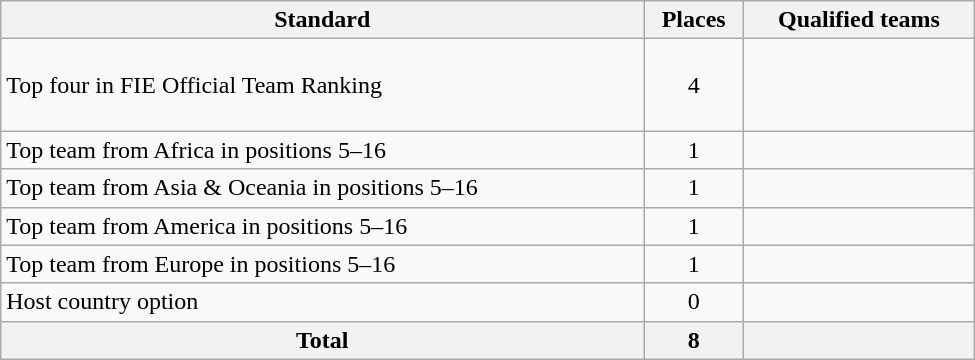<table class="wikitable" width=650>
<tr>
<th>Standard</th>
<th>Places</th>
<th>Qualified teams</th>
</tr>
<tr>
<td>Top four in FIE Official Team Ranking</td>
<td align=center>4</td>
<td><br><br><br></td>
</tr>
<tr>
<td>Top team from Africa in positions 5–16</td>
<td align=center>1</td>
<td></td>
</tr>
<tr>
<td>Top team from Asia & Oceania in positions 5–16</td>
<td align=center>1</td>
<td></td>
</tr>
<tr>
<td>Top team from America in positions 5–16</td>
<td align=center>1</td>
<td></td>
</tr>
<tr>
<td>Top team from Europe in positions 5–16</td>
<td align=center>1</td>
<td><br></td>
</tr>
<tr>
<td>Host country option</td>
<td align=center>0</td>
<td></td>
</tr>
<tr>
<th>Total</th>
<th>8</th>
<th></th>
</tr>
</table>
